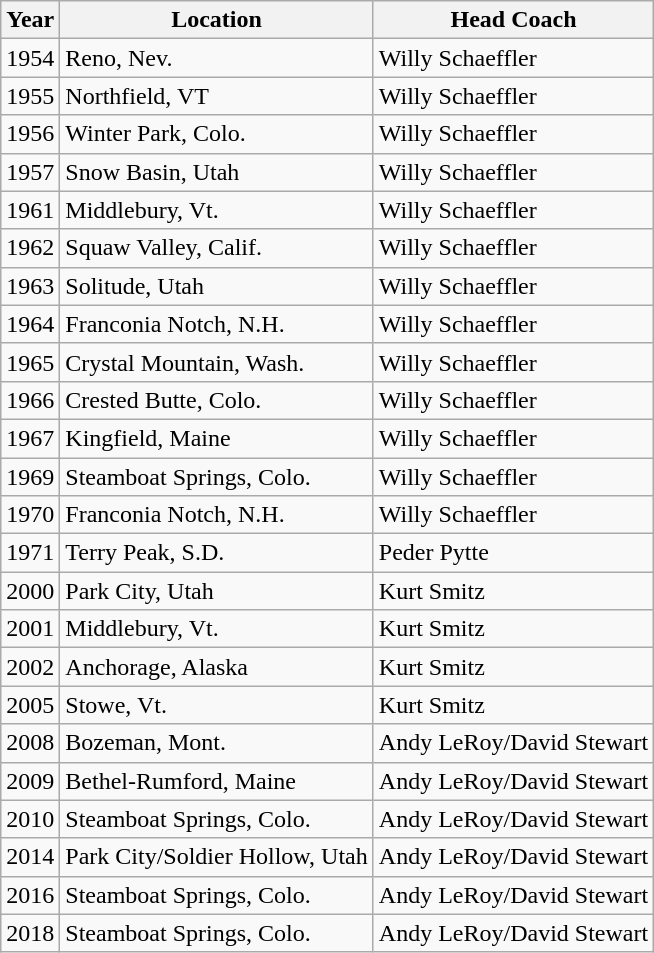<table class="wikitable" style="text-align: left">
<tr>
<th>Year</th>
<th>Location</th>
<th>Head Coach</th>
</tr>
<tr>
<td>1954</td>
<td>Reno, Nev.</td>
<td>Willy Schaeffler</td>
</tr>
<tr>
<td>1955</td>
<td>Northfield, VT</td>
<td>Willy Schaeffler</td>
</tr>
<tr>
<td>1956</td>
<td>Winter Park, Colo.</td>
<td>Willy Schaeffler</td>
</tr>
<tr>
<td>1957</td>
<td>Snow Basin, Utah</td>
<td>Willy Schaeffler</td>
</tr>
<tr>
<td>1961</td>
<td>Middlebury, Vt.</td>
<td>Willy Schaeffler</td>
</tr>
<tr>
<td>1962</td>
<td>Squaw Valley, Calif.</td>
<td>Willy Schaeffler</td>
</tr>
<tr>
<td>1963</td>
<td>Solitude, Utah</td>
<td>Willy Schaeffler</td>
</tr>
<tr>
<td>1964</td>
<td>Franconia Notch, N.H.</td>
<td>Willy Schaeffler</td>
</tr>
<tr>
<td>1965</td>
<td>Crystal Mountain, Wash.</td>
<td>Willy Schaeffler</td>
</tr>
<tr>
<td>1966</td>
<td>Crested Butte, Colo.</td>
<td>Willy Schaeffler</td>
</tr>
<tr>
<td>1967</td>
<td>Kingfield, Maine</td>
<td>Willy Schaeffler</td>
</tr>
<tr>
<td>1969</td>
<td>Steamboat Springs, Colo.</td>
<td>Willy Schaeffler</td>
</tr>
<tr>
<td>1970</td>
<td>Franconia Notch, N.H.</td>
<td>Willy Schaeffler</td>
</tr>
<tr>
<td>1971</td>
<td>Terry Peak, S.D.</td>
<td>Peder Pytte</td>
</tr>
<tr>
<td>2000</td>
<td>Park City, Utah</td>
<td>Kurt Smitz</td>
</tr>
<tr>
<td>2001</td>
<td>Middlebury, Vt.</td>
<td>Kurt Smitz</td>
</tr>
<tr>
<td>2002</td>
<td>Anchorage, Alaska</td>
<td>Kurt Smitz</td>
</tr>
<tr>
<td>2005</td>
<td>Stowe, Vt.</td>
<td>Kurt Smitz</td>
</tr>
<tr>
<td>2008</td>
<td>Bozeman, Mont.</td>
<td>Andy LeRoy/David Stewart</td>
</tr>
<tr>
<td>2009</td>
<td>Bethel-Rumford, Maine</td>
<td>Andy LeRoy/David Stewart</td>
</tr>
<tr>
<td>2010</td>
<td>Steamboat Springs, Colo.</td>
<td>Andy LeRoy/David Stewart</td>
</tr>
<tr>
<td>2014</td>
<td>Park City/Soldier Hollow, Utah</td>
<td>Andy LeRoy/David Stewart</td>
</tr>
<tr>
<td>2016</td>
<td>Steamboat Springs, Colo.</td>
<td>Andy LeRoy/David Stewart</td>
</tr>
<tr>
<td>2018</td>
<td>Steamboat Springs, Colo.</td>
<td>Andy LeRoy/David Stewart</td>
</tr>
</table>
